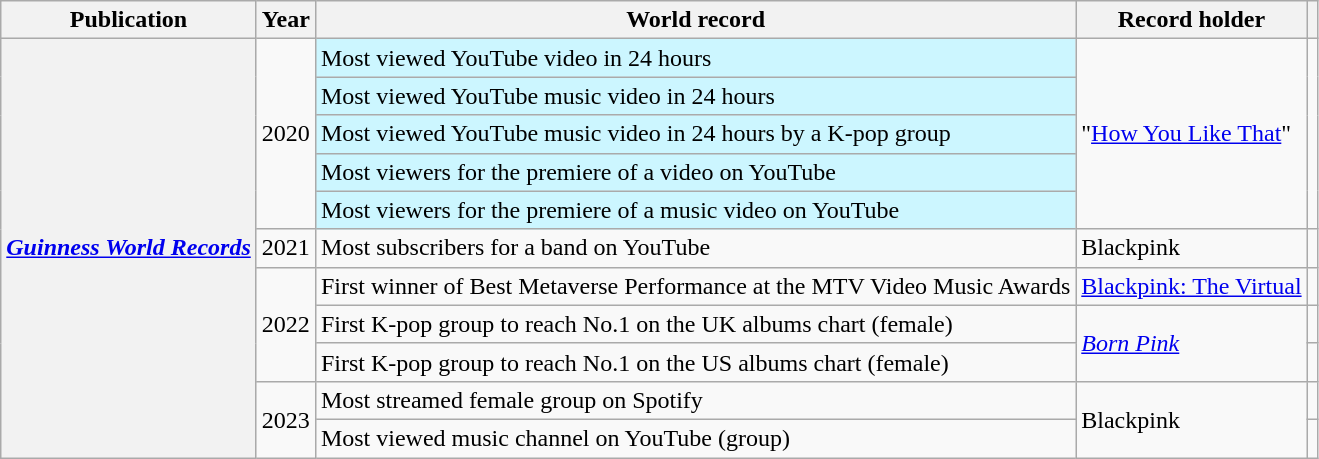<table class="wikitable sortable plainrowheaders">
<tr>
<th scope="col">Publication</th>
<th scope="col">Year</th>
<th scope="col">World record</th>
<th scope="col">Record holder</th>
<th scope="col" class="unsortable"></th>
</tr>
<tr>
<th scope="row" rowspan="13"><em><a href='#'>Guinness World Records</a></em></th>
<td rowspan="5" style="text-align:center">2020</td>
<td style="background-color:#CCF6FF"> Most viewed YouTube video in 24 hours</td>
<td rowspan="5">"<a href='#'>How You Like That</a>"</td>
<td rowspan="5" style="text-align:center"></td>
</tr>
<tr>
<td style="background-color:#CCF6FF"> Most viewed YouTube music video in 24 hours</td>
</tr>
<tr>
<td style="background-color:#CCF6FF"> Most viewed YouTube music video in 24 hours by a K-pop group</td>
</tr>
<tr>
<td style="background-color:#CCF6FF"> Most viewers for the premiere of a video on YouTube</td>
</tr>
<tr>
<td style="background-color:#CCF6FF"> Most viewers for the premiere of a music video on YouTube</td>
</tr>
<tr>
<td style="text-align:center">2021</td>
<td>Most subscribers for a band on YouTube</td>
<td>Blackpink</td>
<td style="text-align:center"></td>
</tr>
<tr>
<td rowspan="3" style="text-align:center">2022</td>
<td>First winner of Best Metaverse Performance at the MTV Video Music Awards</td>
<td><a href='#'>Blackpink: The Virtual</a></td>
<td style="text-align:center"></td>
</tr>
<tr>
<td>First K-pop group to reach No.1 on the UK albums chart (female)</td>
<td rowspan="2"><em><a href='#'>Born Pink</a></em></td>
<td style="text-align:center"></td>
</tr>
<tr>
<td>First K-pop group to reach No.1 on the US albums chart (female)</td>
<td style="text-align:center"></td>
</tr>
<tr>
<td rowspan="2" style="text-align:center">2023</td>
<td>Most streamed female group on Spotify</td>
<td rowspan="2">Blackpink</td>
<td style="text-align:center"></td>
</tr>
<tr>
<td>Most viewed music channel on YouTube (group)</td>
<td style="text-align:center"></td>
</tr>
</table>
